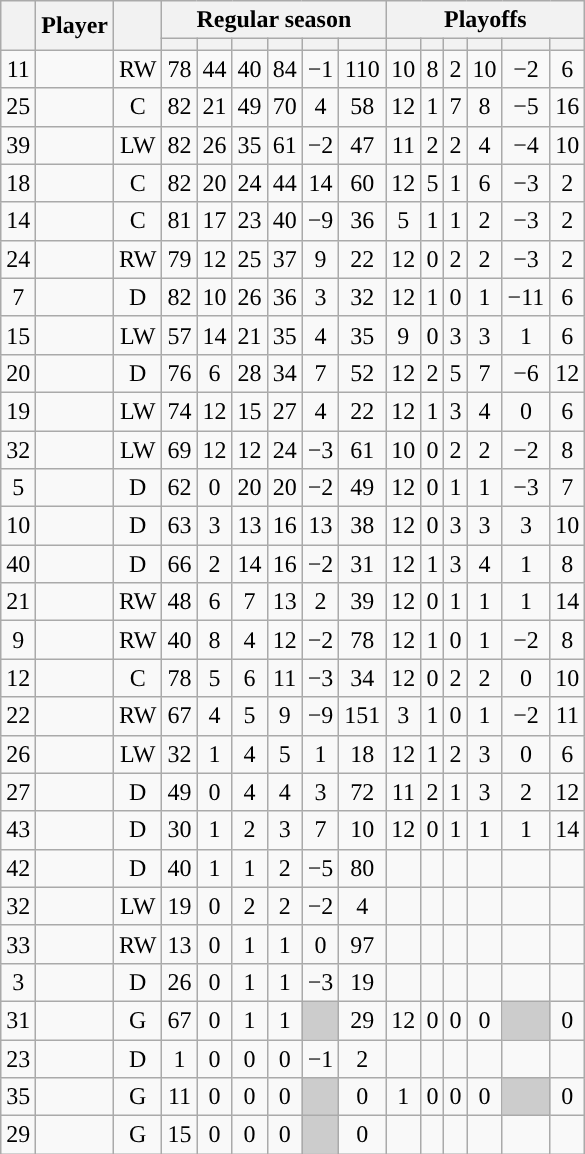<table class="wikitable sortable plainrowheaders" style="text-align:center;">
<tr>
<th scope="col" data-sort-type="number" rowspan="2"></th>
<th scope="col" rowspan="2">Player</th>
<th scope="col" rowspan="2"></th>
<th scope=colgroup colspan=6>Regular season</th>
<th scope=colgroup colspan=6>Playoffs</th>
</tr>
<tr>
<th scope="col" data-sort-type="number"></th>
<th scope="col" data-sort-type="number"></th>
<th scope="col" data-sort-type="number"></th>
<th scope="col" data-sort-type="number"></th>
<th scope="col" data-sort-type="number"></th>
<th scope="col" data-sort-type="number"></th>
<th scope="col" data-sort-type="number"></th>
<th scope="col" data-sort-type="number"></th>
<th scope="col" data-sort-type="number"></th>
<th scope="col" data-sort-type="number"></th>
<th scope="col" data-sort-type="number"></th>
<th scope="col" data-sort-type="number"></th>
</tr>
<tr>
<td scope="row">11</td>
<td align="left"></td>
<td>RW</td>
<td>78</td>
<td>44</td>
<td>40</td>
<td>84</td>
<td>−1</td>
<td>110</td>
<td>10</td>
<td>8</td>
<td>2</td>
<td>10</td>
<td>−2</td>
<td>6</td>
</tr>
<tr>
<td scope="row">25</td>
<td align="left"></td>
<td>C</td>
<td>82</td>
<td>21</td>
<td>49</td>
<td>70</td>
<td>4</td>
<td>58</td>
<td>12</td>
<td>1</td>
<td>7</td>
<td>8</td>
<td>−5</td>
<td>16</td>
</tr>
<tr>
<td scope="row">39</td>
<td align="left"></td>
<td>LW</td>
<td>82</td>
<td>26</td>
<td>35</td>
<td>61</td>
<td>−2</td>
<td>47</td>
<td>11</td>
<td>2</td>
<td>2</td>
<td>4</td>
<td>−4</td>
<td>10</td>
</tr>
<tr>
<td scope="row">18</td>
<td align="left"></td>
<td>C</td>
<td>82</td>
<td>20</td>
<td>24</td>
<td>44</td>
<td>14</td>
<td>60</td>
<td>12</td>
<td>5</td>
<td>1</td>
<td>6</td>
<td>−3</td>
<td>2</td>
</tr>
<tr>
<td scope="row">14</td>
<td align="left"></td>
<td>C</td>
<td>81</td>
<td>17</td>
<td>23</td>
<td>40</td>
<td>−9</td>
<td>36</td>
<td>5</td>
<td>1</td>
<td>1</td>
<td>2</td>
<td>−3</td>
<td>2</td>
</tr>
<tr>
<td scope="row">24</td>
<td align="left"></td>
<td>RW</td>
<td>79</td>
<td>12</td>
<td>25</td>
<td>37</td>
<td>9</td>
<td>22</td>
<td>12</td>
<td>0</td>
<td>2</td>
<td>2</td>
<td>−3</td>
<td>2</td>
</tr>
<tr>
<td scope="row">7</td>
<td align="left"></td>
<td>D</td>
<td>82</td>
<td>10</td>
<td>26</td>
<td>36</td>
<td>3</td>
<td>32</td>
<td>12</td>
<td>1</td>
<td>0</td>
<td>1</td>
<td>−11</td>
<td>6</td>
</tr>
<tr>
<td scope="row">15</td>
<td align="left"></td>
<td>LW</td>
<td>57</td>
<td>14</td>
<td>21</td>
<td>35</td>
<td>4</td>
<td>35</td>
<td>9</td>
<td>0</td>
<td>3</td>
<td>3</td>
<td>1</td>
<td>6</td>
</tr>
<tr>
<td scope="row">20</td>
<td align="left"></td>
<td>D</td>
<td>76</td>
<td>6</td>
<td>28</td>
<td>34</td>
<td>7</td>
<td>52</td>
<td>12</td>
<td>2</td>
<td>5</td>
<td>7</td>
<td>−6</td>
<td>12</td>
</tr>
<tr>
<td scope="row">19</td>
<td align="left"></td>
<td>LW</td>
<td>74</td>
<td>12</td>
<td>15</td>
<td>27</td>
<td>4</td>
<td>22</td>
<td>12</td>
<td>1</td>
<td>3</td>
<td>4</td>
<td>0</td>
<td>6</td>
</tr>
<tr>
<td scope="row">32</td>
<td align="left"></td>
<td>LW</td>
<td>69</td>
<td>12</td>
<td>12</td>
<td>24</td>
<td>−3</td>
<td>61</td>
<td>10</td>
<td>0</td>
<td>2</td>
<td>2</td>
<td>−2</td>
<td>8</td>
</tr>
<tr>
<td scope="row">5</td>
<td align="left"></td>
<td>D</td>
<td>62</td>
<td>0</td>
<td>20</td>
<td>20</td>
<td>−2</td>
<td>49</td>
<td>12</td>
<td>0</td>
<td>1</td>
<td>1</td>
<td>−3</td>
<td>7</td>
</tr>
<tr>
<td scope="row">10</td>
<td align="left"></td>
<td>D</td>
<td>63</td>
<td>3</td>
<td>13</td>
<td>16</td>
<td>13</td>
<td>38</td>
<td>12</td>
<td>0</td>
<td>3</td>
<td>3</td>
<td>3</td>
<td>10</td>
</tr>
<tr>
<td scope="row">40</td>
<td align="left"></td>
<td>D</td>
<td>66</td>
<td>2</td>
<td>14</td>
<td>16</td>
<td>−2</td>
<td>31</td>
<td>12</td>
<td>1</td>
<td>3</td>
<td>4</td>
<td>1</td>
<td>8</td>
</tr>
<tr>
<td scope="row">21</td>
<td align="left"></td>
<td>RW</td>
<td>48</td>
<td>6</td>
<td>7</td>
<td>13</td>
<td>2</td>
<td>39</td>
<td>12</td>
<td>0</td>
<td>1</td>
<td>1</td>
<td>1</td>
<td>14</td>
</tr>
<tr>
<td scope="row">9</td>
<td align="left"></td>
<td>RW</td>
<td>40</td>
<td>8</td>
<td>4</td>
<td>12</td>
<td>−2</td>
<td>78</td>
<td>12</td>
<td>1</td>
<td>0</td>
<td>1</td>
<td>−2</td>
<td>8</td>
</tr>
<tr>
<td scope="row">12</td>
<td align="left"></td>
<td>C</td>
<td>78</td>
<td>5</td>
<td>6</td>
<td>11</td>
<td>−3</td>
<td>34</td>
<td>12</td>
<td>0</td>
<td>2</td>
<td>2</td>
<td>0</td>
<td>10</td>
</tr>
<tr>
<td scope="row">22</td>
<td align="left"></td>
<td>RW</td>
<td>67</td>
<td>4</td>
<td>5</td>
<td>9</td>
<td>−9</td>
<td>151</td>
<td>3</td>
<td>1</td>
<td>0</td>
<td>1</td>
<td>−2</td>
<td>11</td>
</tr>
<tr>
<td scope="row">26</td>
<td align="left"></td>
<td>LW</td>
<td>32</td>
<td>1</td>
<td>4</td>
<td>5</td>
<td>1</td>
<td>18</td>
<td>12</td>
<td>1</td>
<td>2</td>
<td>3</td>
<td>0</td>
<td>6</td>
</tr>
<tr>
<td scope="row">27</td>
<td align="left"></td>
<td>D</td>
<td>49</td>
<td>0</td>
<td>4</td>
<td>4</td>
<td>3</td>
<td>72</td>
<td>11</td>
<td>2</td>
<td>1</td>
<td>3</td>
<td>2</td>
<td>12</td>
</tr>
<tr>
<td scope="row">43</td>
<td align="left"></td>
<td>D</td>
<td>30</td>
<td>1</td>
<td>2</td>
<td>3</td>
<td>7</td>
<td>10</td>
<td>12</td>
<td>0</td>
<td>1</td>
<td>1</td>
<td>1</td>
<td>14</td>
</tr>
<tr>
<td scope="row">42</td>
<td align="left"></td>
<td>D</td>
<td>40</td>
<td>1</td>
<td>1</td>
<td>2</td>
<td>−5</td>
<td>80</td>
<td></td>
<td></td>
<td></td>
<td></td>
<td></td>
<td></td>
</tr>
<tr>
<td scope="row">32</td>
<td align="left"></td>
<td>LW</td>
<td>19</td>
<td>0</td>
<td>2</td>
<td>2</td>
<td>−2</td>
<td>4</td>
<td></td>
<td></td>
<td></td>
<td></td>
<td></td>
<td></td>
</tr>
<tr>
<td scope="row">33</td>
<td align="left"></td>
<td>RW</td>
<td>13</td>
<td>0</td>
<td>1</td>
<td>1</td>
<td>0</td>
<td>97</td>
<td></td>
<td></td>
<td></td>
<td></td>
<td></td>
<td></td>
</tr>
<tr>
<td scope="row">3</td>
<td align="left"></td>
<td>D</td>
<td>26</td>
<td>0</td>
<td>1</td>
<td>1</td>
<td>−3</td>
<td>19</td>
<td></td>
<td></td>
<td></td>
<td></td>
<td></td>
<td></td>
</tr>
<tr>
<td scope="row">31</td>
<td align="left"></td>
<td>G</td>
<td>67</td>
<td>0</td>
<td>1</td>
<td>1</td>
<td style="background:#ccc"></td>
<td>29</td>
<td>12</td>
<td>0</td>
<td>0</td>
<td>0</td>
<td style="background:#ccc"></td>
<td>0</td>
</tr>
<tr>
<td scope="row">23</td>
<td align="left"></td>
<td>D</td>
<td>1</td>
<td>0</td>
<td>0</td>
<td>0</td>
<td>−1</td>
<td>2</td>
<td></td>
<td></td>
<td></td>
<td></td>
<td></td>
<td></td>
</tr>
<tr>
<td scope="row">35</td>
<td align="left"></td>
<td>G</td>
<td>11</td>
<td>0</td>
<td>0</td>
<td>0</td>
<td style="background:#ccc"></td>
<td>0</td>
<td>1</td>
<td>0</td>
<td>0</td>
<td>0</td>
<td style="background:#ccc"></td>
<td>0</td>
</tr>
<tr>
<td scope="row">29</td>
<td align="left"></td>
<td>G</td>
<td>15</td>
<td>0</td>
<td>0</td>
<td>0</td>
<td style="background:#ccc"></td>
<td>0</td>
<td></td>
<td></td>
<td></td>
<td></td>
<td></td>
<td></td>
</tr>
</table>
